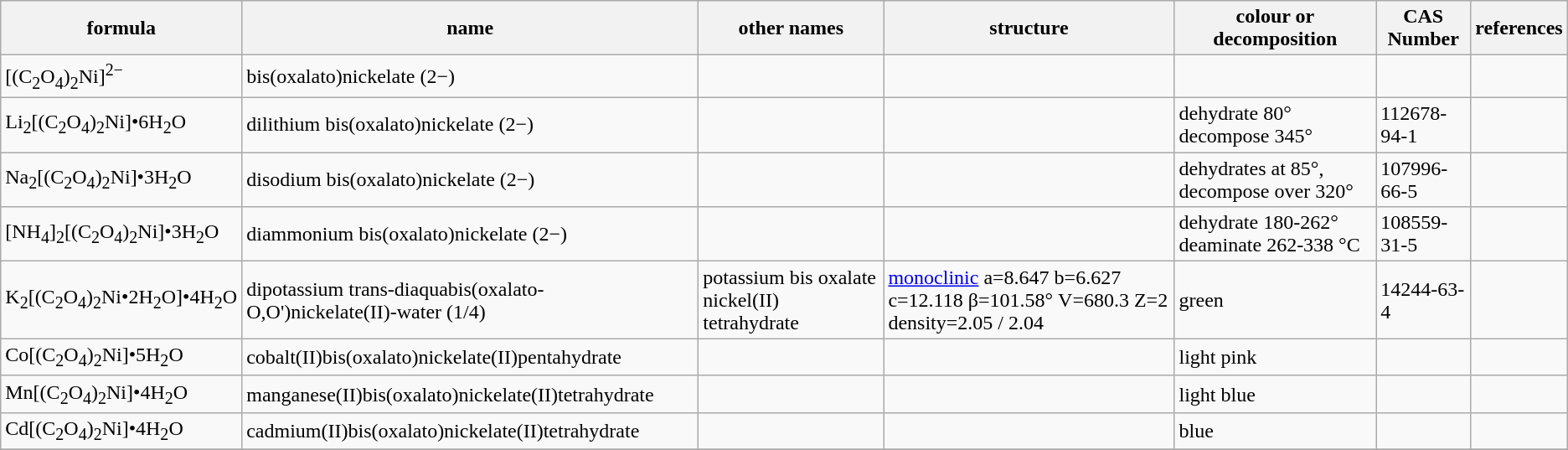<table class="wikitable">
<tr>
<th>formula</th>
<th>name</th>
<th>other names</th>
<th>structure</th>
<th>colour or decomposition</th>
<th>CAS Number</th>
<th>references</th>
</tr>
<tr>
<td>[(C<sub>2</sub>O<sub>4</sub>)<sub>2</sub>Ni]<sup>2−</sup></td>
<td>bis(oxalato)nickelate (2−)</td>
<td></td>
<td></td>
<td></td>
<td></td>
<td></td>
</tr>
<tr>
<td>Li<sub>2</sub>[(C<sub>2</sub>O<sub>4</sub>)<sub>2</sub>Ni]•6H<sub>2</sub>O</td>
<td>dilithium bis(oxalato)nickelate (2−)</td>
<td></td>
<td></td>
<td>dehydrate 80° decompose 345°</td>
<td>112678-94-1</td>
<td></td>
</tr>
<tr>
<td>Na<sub>2</sub>[(C<sub>2</sub>O<sub>4</sub>)<sub>2</sub>Ni]•3H<sub>2</sub>O</td>
<td>disodium bis(oxalato)nickelate (2−)</td>
<td></td>
<td></td>
<td>dehydrates at 85°, decompose over 320°</td>
<td>107996-66-5</td>
<td></td>
</tr>
<tr>
<td>[NH<sub>4</sub>]<sub>2</sub>[(C<sub>2</sub>O<sub>4</sub>)<sub>2</sub>Ni]•3H<sub>2</sub>O</td>
<td>diammonium bis(oxalato)nickelate (2−)</td>
<td></td>
<td></td>
<td>dehydrate 180-262° deaminate 262-338 °C</td>
<td>108559-31-5</td>
<td></td>
</tr>
<tr>
<td>K<sub>2</sub>[(C<sub>2</sub>O<sub>4</sub>)<sub>2</sub>Ni•2H<sub>2</sub>O]•4H<sub>2</sub>O</td>
<td>dipotassium trans-diaquabis(oxalato-O,O')nickelate(II)-water (1/4)</td>
<td>potassium bis oxalate nickel(II) tetrahydrate</td>
<td><a href='#'>monoclinic</a> a=8.647 b=6.627 c=12.118 β=101.58° V=680.3 Z=2 density=2.05 / 2.04</td>
<td>green</td>
<td>14244-63-4</td>
<td></td>
</tr>
<tr>
<td>Co[(C<sub>2</sub>O<sub>4</sub>)<sub>2</sub>Ni]•5H<sub>2</sub>O</td>
<td>cobalt(II)bis(oxalato)nickelate(II)pentahydrate</td>
<td></td>
<td></td>
<td>light pink</td>
<td></td>
<td></td>
</tr>
<tr>
<td>Mn[(C<sub>2</sub>O<sub>4</sub>)<sub>2</sub>Ni]•4H<sub>2</sub>O</td>
<td>manganese(II)bis(oxalato)nickelate(II)tetrahydrate</td>
<td></td>
<td></td>
<td>light blue</td>
<td></td>
<td></td>
</tr>
<tr>
<td>Cd[(C<sub>2</sub>O<sub>4</sub>)<sub>2</sub>Ni]•4H<sub>2</sub>O</td>
<td>cadmium(II)bis(oxalato)nickelate(II)tetrahydrate</td>
<td></td>
<td></td>
<td>blue</td>
<td></td>
<td></td>
</tr>
<tr>
</tr>
</table>
